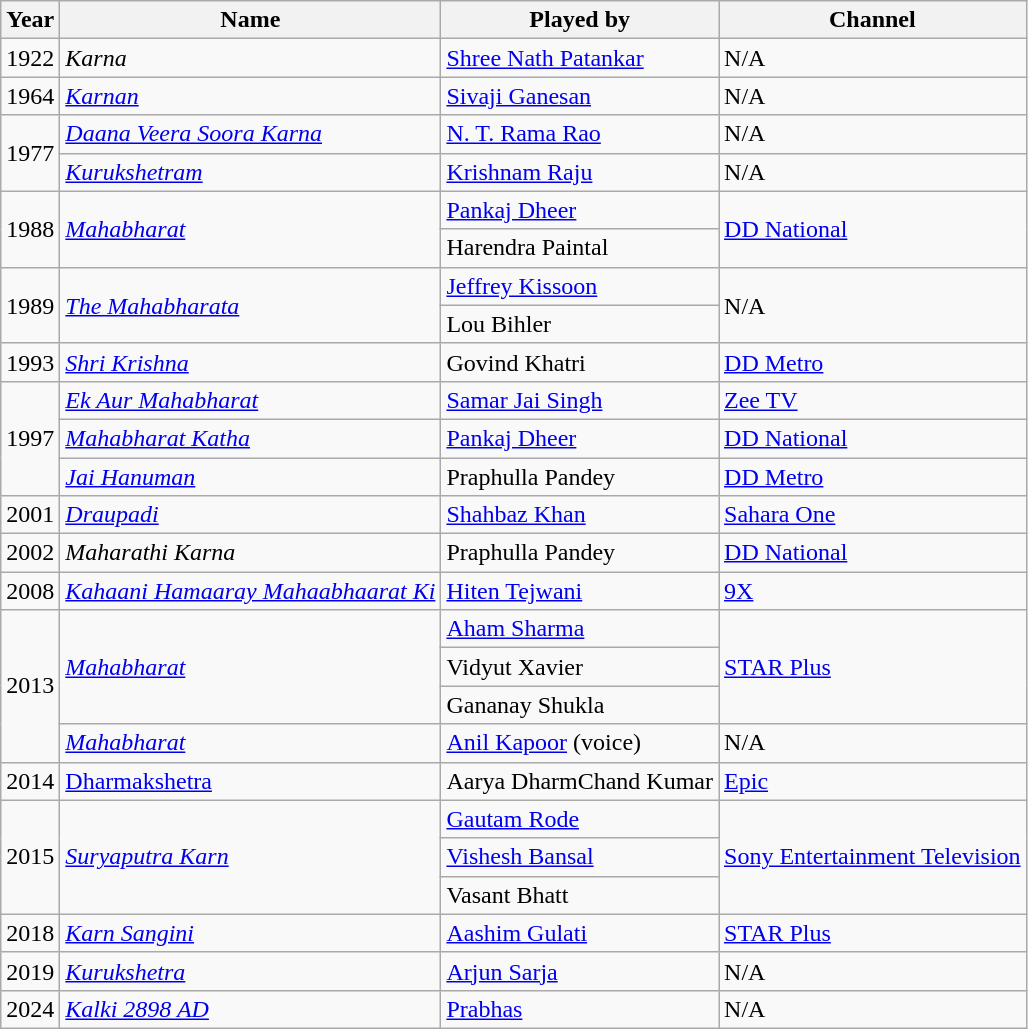<table class="wikitable sortable">
<tr>
<th>Year</th>
<th>Name</th>
<th>Played by</th>
<th>Channel</th>
</tr>
<tr>
<td>1922</td>
<td><em>Karna</em></td>
<td><a href='#'>Shree Nath Patankar</a></td>
<td>N/A</td>
</tr>
<tr>
<td>1964</td>
<td><em><a href='#'>Karnan</a></em></td>
<td><a href='#'>Sivaji Ganesan</a></td>
<td>N/A</td>
</tr>
<tr>
<td rowspan="2">1977</td>
<td><em><a href='#'>Daana Veera Soora Karna</a></em></td>
<td><a href='#'>N. T. Rama Rao</a></td>
<td>N/A</td>
</tr>
<tr>
<td><em><a href='#'>Kurukshetram</a></em></td>
<td><a href='#'>Krishnam Raju</a></td>
<td>N/A</td>
</tr>
<tr>
<td rowspan="2">1988</td>
<td rowspan="2"><em><a href='#'>Mahabharat</a></em></td>
<td><a href='#'>Pankaj Dheer</a></td>
<td rowspan="2"><a href='#'>DD National</a></td>
</tr>
<tr>
<td>Harendra Paintal</td>
</tr>
<tr>
<td rowspan="2">1989</td>
<td rowspan="2"><em><a href='#'>The Mahabharata</a></em></td>
<td><a href='#'>Jeffrey Kissoon</a></td>
<td rowspan="2">N/A</td>
</tr>
<tr>
<td>Lou Bihler</td>
</tr>
<tr>
<td>1993</td>
<td><em><a href='#'>Shri Krishna</a></em></td>
<td>Govind Khatri</td>
<td><a href='#'>DD Metro</a></td>
</tr>
<tr>
<td rowspan="3">1997</td>
<td><em><a href='#'>Ek Aur Mahabharat</a></em></td>
<td><a href='#'>Samar Jai Singh</a></td>
<td><a href='#'>Zee TV</a></td>
</tr>
<tr>
<td><em><a href='#'>Mahabharat Katha</a></em></td>
<td><a href='#'>Pankaj Dheer</a></td>
<td><a href='#'>DD National</a></td>
</tr>
<tr>
<td><a href='#'><em>Jai Hanuman</em></a></td>
<td>Praphulla Pandey</td>
<td><a href='#'>DD Metro</a></td>
</tr>
<tr>
<td>2001</td>
<td><a href='#'><em>Draupadi</em></a></td>
<td><a href='#'>Shahbaz Khan</a></td>
<td><a href='#'>Sahara One</a></td>
</tr>
<tr>
<td>2002</td>
<td><em>Maharathi Karna</em></td>
<td>Praphulla Pandey</td>
<td><a href='#'>DD National</a></td>
</tr>
<tr>
<td>2008</td>
<td><em><a href='#'>Kahaani Hamaaray Mahaabhaarat Ki</a></em></td>
<td><a href='#'>Hiten Tejwani</a></td>
<td><a href='#'>9X</a></td>
</tr>
<tr>
<td rowspan="4">2013</td>
<td rowspan="3"><em><a href='#'>Mahabharat</a></em></td>
<td><a href='#'>Aham Sharma</a></td>
<td rowspan="3"><a href='#'>STAR Plus</a></td>
</tr>
<tr>
<td>Vidyut Xavier</td>
</tr>
<tr>
<td>Gananay Shukla</td>
</tr>
<tr>
<td><a href='#'><em>Mahabharat</em></a></td>
<td><a href='#'>Anil Kapoor</a> (voice)</td>
<td>N/A</td>
</tr>
<tr>
<td>2014</td>
<td><a href='#'>Dharmakshetra</a></td>
<td>Aarya DharmChand Kumar</td>
<td><a href='#'>Epic</a></td>
</tr>
<tr>
<td rowspan="3">2015</td>
<td rowspan="3"><em><a href='#'>Suryaputra Karn</a></em></td>
<td><a href='#'>Gautam Rode</a></td>
<td rowspan="3"><a href='#'>Sony Entertainment Television</a></td>
</tr>
<tr>
<td><a href='#'>Vishesh Bansal</a></td>
</tr>
<tr>
<td>Vasant Bhatt</td>
</tr>
<tr>
<td>2018</td>
<td><em><a href='#'>Karn Sangini</a></em></td>
<td><a href='#'>Aashim Gulati</a></td>
<td><a href='#'>STAR Plus</a></td>
</tr>
<tr>
<td>2019</td>
<td><a href='#'><em>Kurukshetra</em></a></td>
<td><a href='#'>Arjun Sarja</a></td>
<td>N/A</td>
</tr>
<tr>
<td>2024</td>
<td><em><a href='#'>Kalki 2898 AD</a></em></td>
<td><a href='#'>Prabhas</a></td>
<td>N/A</td>
</tr>
</table>
